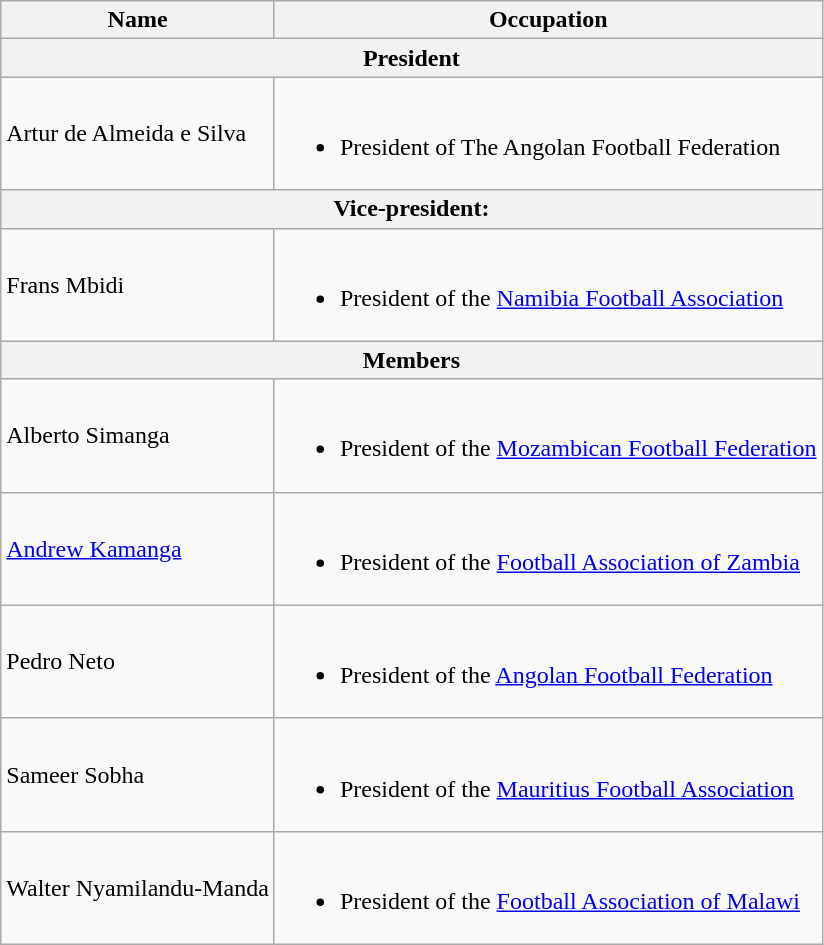<table class="wikitable">
<tr>
<th>Name</th>
<th>Occupation</th>
</tr>
<tr>
<th colspan="2">President</th>
</tr>
<tr>
<td> Artur de Almeida e Silva</td>
<td><br><ul><li>President of The Angolan Football Federation</li></ul></td>
</tr>
<tr>
<th colspan="2">Vice-president:</th>
</tr>
<tr>
<td> Frans Mbidi</td>
<td><br><ul><li>President of the <a href='#'>Namibia Football Association</a></li></ul></td>
</tr>
<tr>
<th colspan="2">Members</th>
</tr>
<tr>
<td> Alberto Simanga</td>
<td><br><ul><li>President of the <a href='#'>Mozambican Football Federation</a></li></ul></td>
</tr>
<tr>
<td> <a href='#'>Andrew Kamanga</a></td>
<td><br><ul><li>President of the <a href='#'>Football Association of Zambia</a></li></ul></td>
</tr>
<tr>
<td> Pedro Neto</td>
<td><br><ul><li>President of the <a href='#'>Angolan Football Federation</a></li></ul></td>
</tr>
<tr>
<td> Sameer Sobha</td>
<td><br><ul><li>President of the <a href='#'>Mauritius Football Association</a></li></ul></td>
</tr>
<tr>
<td> Walter Nyamilandu-Manda</td>
<td><br><ul><li>President of the <a href='#'>Football Association of Malawi</a></li></ul></td>
</tr>
</table>
